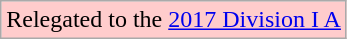<table class="wikitable">
<tr>
<td style="background:#ffcccc;">Relegated to the <a href='#'>2017 Division I A</a></td>
</tr>
</table>
